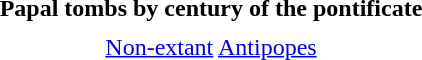<table id="toc" class="toc" summary="Centuries" style="margin:auto;">
<tr>
<th>Papal tombs by century of the pontificate</th>
</tr>
<tr>
<td style="text-align:center;"></td>
</tr>
<tr>
<td style="text-align:center;"><a href='#'>Non-extant</a> <a href='#'>Antipopes</a></td>
</tr>
</table>
